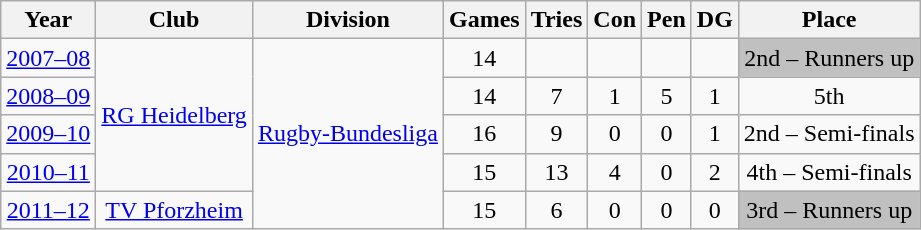<table class="wikitable">
<tr>
<th>Year</th>
<th>Club</th>
<th>Division</th>
<th>Games</th>
<th>Tries</th>
<th>Con</th>
<th>Pen</th>
<th>DG</th>
<th>Place</th>
</tr>
<tr align="center">
<td><a href='#'>2007–08</a></td>
<td rowspan=4><a href='#'>RG Heidelberg</a></td>
<td rowspan=5><a href='#'>Rugby-Bundesliga</a></td>
<td>14</td>
<td></td>
<td></td>
<td></td>
<td></td>
<td bgcolor=silver>2nd – Runners up</td>
</tr>
<tr align="center">
<td><a href='#'>2008–09</a></td>
<td>14</td>
<td>7</td>
<td>1</td>
<td>5</td>
<td>1</td>
<td>5th</td>
</tr>
<tr align="center">
<td><a href='#'>2009–10</a></td>
<td>16</td>
<td>9</td>
<td>0</td>
<td>0</td>
<td>1</td>
<td>2nd – Semi-finals</td>
</tr>
<tr align="center">
<td><a href='#'>2010–11</a></td>
<td>15</td>
<td>13</td>
<td>4</td>
<td>0</td>
<td>2</td>
<td>4th – Semi-finals</td>
</tr>
<tr align="center">
<td><a href='#'>2011–12</a></td>
<td><a href='#'>TV Pforzheim</a></td>
<td>15</td>
<td>6</td>
<td>0</td>
<td>0</td>
<td>0</td>
<td bgcolor=silver>3rd – Runners up</td>
</tr>
</table>
